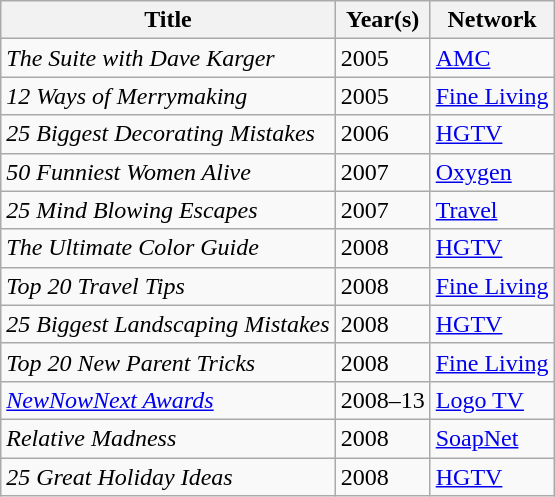<table class="wikitable">
<tr>
<th>Title</th>
<th>Year(s)</th>
<th>Network</th>
</tr>
<tr>
<td><em>The Suite with Dave Karger</em></td>
<td>2005</td>
<td><a href='#'>AMC</a></td>
</tr>
<tr>
<td><em>12 Ways of Merrymaking</em></td>
<td>2005</td>
<td><a href='#'>Fine Living</a></td>
</tr>
<tr>
<td><em>25 Biggest Decorating Mistakes</em></td>
<td>2006</td>
<td><a href='#'>HGTV</a></td>
</tr>
<tr>
<td><em>50 Funniest Women Alive</em></td>
<td>2007</td>
<td><a href='#'>Oxygen</a></td>
</tr>
<tr>
<td><em>25 Mind Blowing Escapes</em></td>
<td>2007</td>
<td><a href='#'>Travel</a></td>
</tr>
<tr>
<td><em>The Ultimate Color Guide</em></td>
<td>2008</td>
<td><a href='#'>HGTV</a></td>
</tr>
<tr>
<td><em>Top 20 Travel Tips</em></td>
<td>2008</td>
<td><a href='#'>Fine Living</a></td>
</tr>
<tr>
<td><em>25 Biggest Landscaping Mistakes</em></td>
<td>2008</td>
<td><a href='#'>HGTV</a></td>
</tr>
<tr>
<td><em>Top 20 New Parent Tricks</em></td>
<td>2008</td>
<td><a href='#'>Fine Living</a></td>
</tr>
<tr>
<td><em><a href='#'>NewNowNext Awards</a></em></td>
<td>2008–13</td>
<td><a href='#'>Logo TV</a></td>
</tr>
<tr>
<td><em>Relative Madness</em></td>
<td>2008</td>
<td><a href='#'>SoapNet</a></td>
</tr>
<tr>
<td><em>25 Great Holiday Ideas</em></td>
<td>2008</td>
<td><a href='#'>HGTV</a></td>
</tr>
</table>
